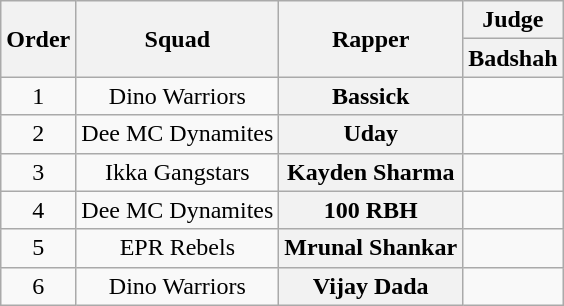<table class="wikitable sortable" style="text-align:center">
<tr>
<th rowspan="2">Order</th>
<th rowspan="2">Squad</th>
<th rowspan="2">Rapper</th>
<th>Judge</th>
</tr>
<tr>
<th>Badshah</th>
</tr>
<tr>
<td>1</td>
<td>Dino Warriors</td>
<th>Bassick</th>
<td></td>
</tr>
<tr>
<td>2</td>
<td>Dee MC Dynamites</td>
<th>Uday</th>
<td></td>
</tr>
<tr>
<td>3</td>
<td>Ikka Gangstars</td>
<th>Kayden Sharma</th>
<td></td>
</tr>
<tr>
<td>4</td>
<td>Dee MC Dynamites</td>
<th>100 RBH</th>
<td></td>
</tr>
<tr>
<td>5</td>
<td>EPR Rebels</td>
<th>Mrunal Shankar</th>
<td></td>
</tr>
<tr>
<td>6</td>
<td>Dino Warriors</td>
<th>Vijay Dada</th>
<td></td>
</tr>
</table>
